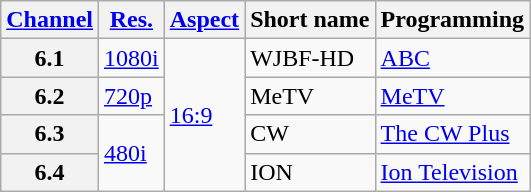<table class="wikitable">
<tr>
<th scope = "col"><a href='#'>Channel</a></th>
<th scope = "col"><a href='#'>Res.</a></th>
<th scope = "col"><a href='#'>Aspect</a></th>
<th scope = "col">Short name</th>
<th scope = "col">Programming</th>
</tr>
<tr>
<th scope = "row">6.1</th>
<td><a href='#'>1080i</a></td>
<td rowspan="4"><a href='#'>16:9</a></td>
<td>WJBF-HD</td>
<td><a href='#'>ABC</a></td>
</tr>
<tr>
<th scope = "row">6.2</th>
<td><a href='#'>720p</a></td>
<td>MeTV</td>
<td><a href='#'>MeTV</a></td>
</tr>
<tr>
<th scope = "row">6.3</th>
<td rowspan="2"><a href='#'>480i</a></td>
<td>CW</td>
<td><a href='#'>The CW Plus</a></td>
</tr>
<tr>
<th scope = "row">6.4</th>
<td>ION</td>
<td><a href='#'>Ion Television</a></td>
</tr>
</table>
